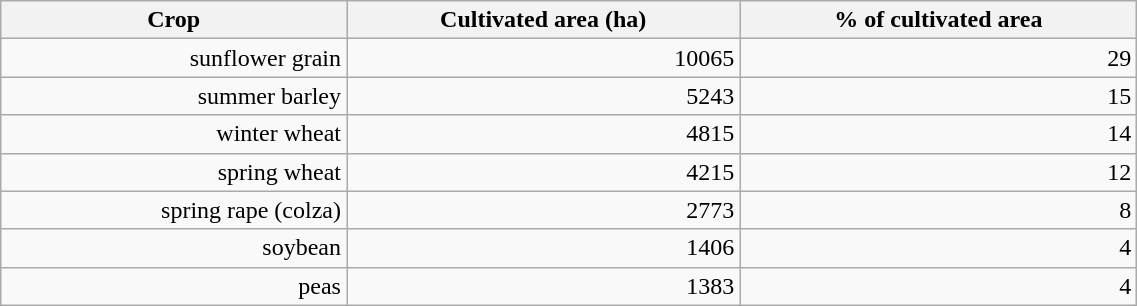<table class="wikitable" style="width: 60%; height: 200px;text-align:right">
<tr>
<th>Crop</th>
<th>Cultivated area (ha)</th>
<th>% of cultivated area</th>
</tr>
<tr>
<td>sunflower grain</td>
<td>10065</td>
<td>29</td>
</tr>
<tr>
<td>summer barley</td>
<td>5243</td>
<td>15</td>
</tr>
<tr>
<td>winter wheat</td>
<td>4815</td>
<td>14</td>
</tr>
<tr>
<td>spring wheat</td>
<td>4215</td>
<td>12</td>
</tr>
<tr>
<td>spring rape (colza)</td>
<td>2773</td>
<td>8</td>
</tr>
<tr>
<td>soybean</td>
<td>1406</td>
<td>4</td>
</tr>
<tr>
<td>peas</td>
<td>1383</td>
<td>4</td>
</tr>
</table>
